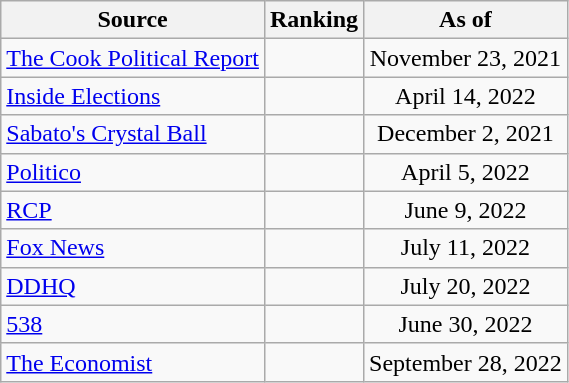<table class="wikitable" style="text-align:center">
<tr>
<th>Source</th>
<th>Ranking</th>
<th>As of</th>
</tr>
<tr>
<td align=left><a href='#'>The Cook Political Report</a></td>
<td></td>
<td>November 23, 2021</td>
</tr>
<tr>
<td align=left><a href='#'>Inside Elections</a></td>
<td></td>
<td>April 14, 2022</td>
</tr>
<tr>
<td align=left><a href='#'>Sabato's Crystal Ball</a></td>
<td></td>
<td>December 2, 2021</td>
</tr>
<tr>
<td style="text-align:left;"><a href='#'>Politico</a></td>
<td></td>
<td>April 5, 2022</td>
</tr>
<tr>
<td style="text-align:left;"><a href='#'>RCP</a></td>
<td></td>
<td>June 9, 2022</td>
</tr>
<tr>
<td align=left><a href='#'>Fox News</a></td>
<td></td>
<td>July 11, 2022</td>
</tr>
<tr>
<td style="text-align:left;"><a href='#'>DDHQ</a></td>
<td></td>
<td>July 20, 2022</td>
</tr>
<tr>
<td style="text-align:left;"><a href='#'>538</a></td>
<td></td>
<td>June 30, 2022</td>
</tr>
<tr>
<td align="left"><a href='#'>The Economist</a></td>
<td></td>
<td>September 28, 2022</td>
</tr>
</table>
